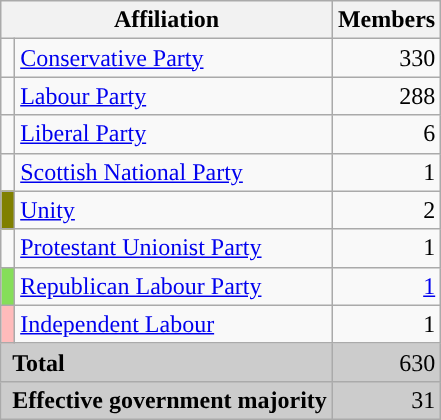<table class="wikitable">
<tr>
<th colspan="2">Affiliation</th>
<th>Members</th>
</tr>
<tr>
<td style="color:inherit;background:"></td>
<td><a href='#'>Conservative Party</a></td>
<td align="right">330</td>
</tr>
<tr>
<td style="color:inherit;background:"></td>
<td><a href='#'>Labour Party</a></td>
<td align="right">288</td>
</tr>
<tr>
<td style="color:inherit;background:"></td>
<td><a href='#'>Liberal Party</a></td>
<td align="right">6</td>
</tr>
<tr>
<td style="color:inherit;background:"></td>
<td><a href='#'>Scottish National Party</a></td>
<td align="right">1</td>
</tr>
<tr>
<td bgcolor="808000"></td>
<td><a href='#'>Unity</a></td>
<td align="right">2</td>
</tr>
<tr>
<td style="color:inherit;background:"></td>
<td><a href='#'>Protestant Unionist Party</a></td>
<td align="right">1</td>
</tr>
<tr>
<td bgcolor="85DE59"></td>
<td><a href='#'>Republican Labour Party</a></td>
<td align="right"><a href='#'>1</a></td>
</tr>
<tr>
<td bgcolor="FFBBBB"></td>
<td><a href='#'>Independent Labour</a></td>
<td align="right">1</td>
</tr>
<tr bgcolor="CCCCCC">
<td colspan="2" rowspan="1"> <strong>Total</strong></td>
<td align="right">630</td>
</tr>
<tr bgcolor="CCCCCC">
<td colspan="2" rowspan="1"> <strong>Effective government majority</strong></td>
<td align="right">31</td>
</tr>
</table>
